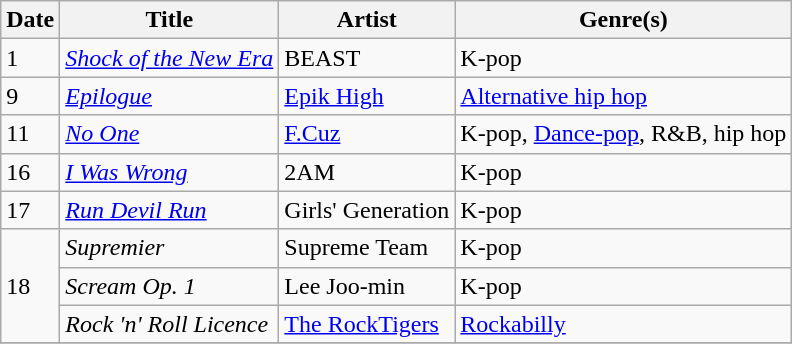<table class="wikitable" style="text-align: left;">
<tr>
<th>Date</th>
<th>Title</th>
<th>Artist</th>
<th>Genre(s)</th>
</tr>
<tr>
<td rowspan="1">1</td>
<td><em><a href='#'>Shock of the New Era</a></em></td>
<td>BEAST</td>
<td>K-pop</td>
</tr>
<tr>
<td rowspan="1">9</td>
<td><em><a href='#'>Epilogue</a></em></td>
<td><a href='#'>Epik High</a></td>
<td><a href='#'>Alternative hip hop</a></td>
</tr>
<tr>
<td rowspan="1">11</td>
<td><em><a href='#'>No One</a></em></td>
<td><a href='#'>F.Cuz</a></td>
<td>K-pop, <a href='#'>Dance-pop</a>, R&B, hip hop</td>
</tr>
<tr>
<td rowspan="1">16</td>
<td><em><a href='#'>I Was Wrong</a></em></td>
<td>2AM</td>
<td>K-pop</td>
</tr>
<tr>
<td rowspan="1">17</td>
<td><em><a href='#'>Run Devil Run</a></em></td>
<td>Girls' Generation</td>
<td>K-pop</td>
</tr>
<tr>
<td rowspan="3">18</td>
<td><em>Supremier</em></td>
<td>Supreme Team</td>
<td>K-pop</td>
</tr>
<tr>
<td><em>Scream Op. 1</em></td>
<td>Lee Joo-min</td>
<td>K-pop</td>
</tr>
<tr>
<td><em>Rock 'n' Roll Licence</em></td>
<td><a href='#'>The RockTigers</a></td>
<td><a href='#'>Rockabilly</a></td>
</tr>
<tr>
</tr>
</table>
